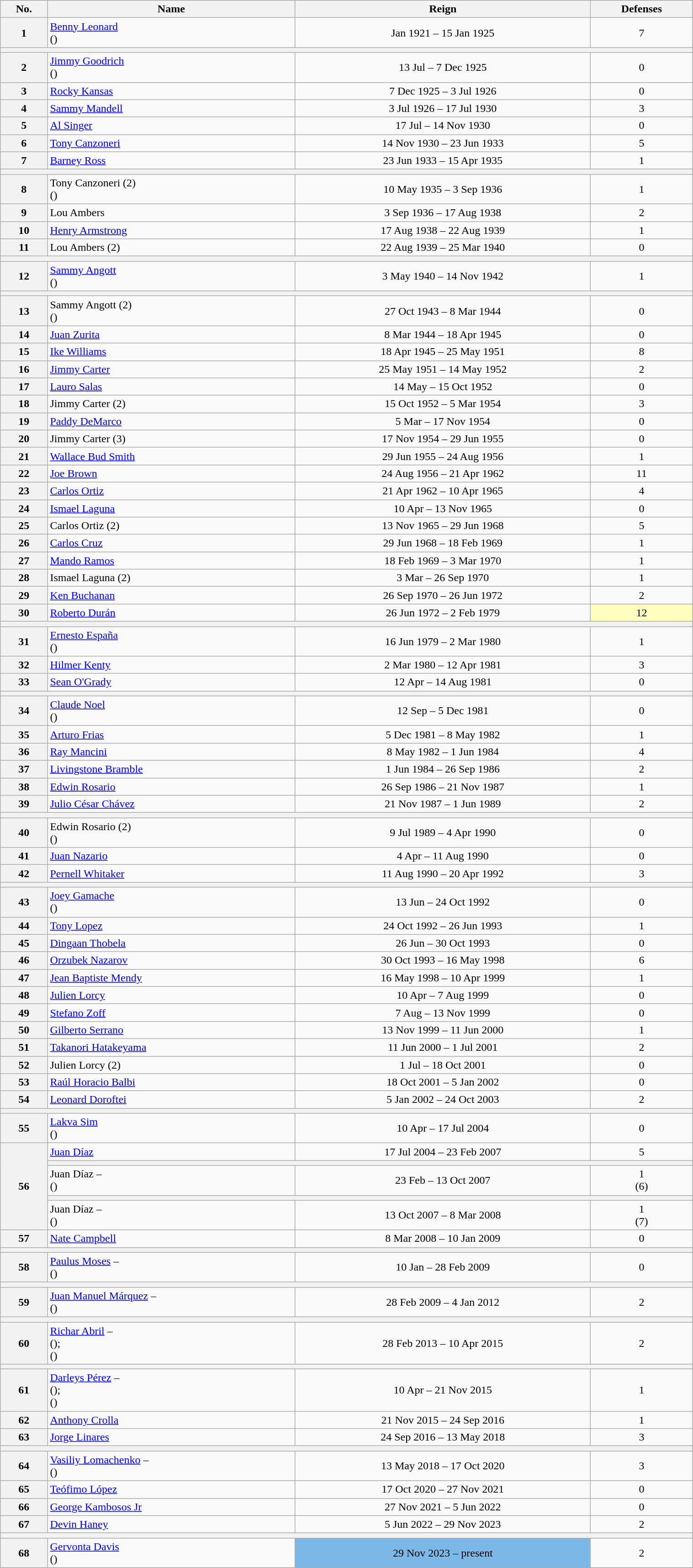<table class="wikitable sortable" style="width:80%">
<tr>
<th>No.</th>
<th>Name</th>
<th>Reign</th>
<th>Defenses</th>
</tr>
<tr align=center>
<th>1</th>
<td align=left><a href='#'>Benny Leonard</a><br>()</td>
<td>Jan 1921 – 15 Jan 1925</td>
<td>7</td>
</tr>
<tr align=center>
<th colspan=4></th>
</tr>
<tr align=center>
<th>2</th>
<td align=left><a href='#'>Jimmy Goodrich</a><br>()</td>
<td>13 Jul – 7 Dec 1925</td>
<td>0</td>
</tr>
<tr align=center>
<th>3</th>
<td align=left><a href='#'>Rocky Kansas</a></td>
<td>7 Dec 1925 – 3 Jul 1926</td>
<td>0</td>
</tr>
<tr align=center>
<th>4</th>
<td align=left><a href='#'>Sammy Mandell</a></td>
<td>3 Jul 1926 – 17 Jul 1930</td>
<td>3</td>
</tr>
<tr align=center>
<th>5</th>
<td align=left><a href='#'>Al Singer</a></td>
<td>17 Jul – 14 Nov 1930</td>
<td>0</td>
</tr>
<tr align=center>
<th>6</th>
<td align=left><a href='#'>Tony Canzoneri</a></td>
<td>14 Nov 1930 – 23 Jun 1933</td>
<td>5</td>
</tr>
<tr align=center>
<th>7</th>
<td align=left><a href='#'>Barney Ross</a></td>
<td>23 Jun 1933 – 15 Apr 1935</td>
<td>1</td>
</tr>
<tr align=center>
<th colspan="4"></th>
</tr>
<tr align=center>
<th>8</th>
<td align=left>Tony Canzoneri (2)<br>()</td>
<td>10 May 1935 – 3 Sep 1936</td>
<td>1</td>
</tr>
<tr align=center>
<th>9</th>
<td align=left>Lou Ambers</td>
<td>3 Sep 1936 – 17 Aug 1938</td>
<td>2</td>
</tr>
<tr align=center>
<th>10</th>
<td align=left><a href='#'>Henry Armstrong</a></td>
<td>17 Aug 1938 – 22 Aug 1939</td>
<td>1</td>
</tr>
<tr align=center>
<th>11</th>
<td align=left>Lou Ambers (2)</td>
<td>22 Aug 1939 – 25 Mar 1940</td>
<td>0</td>
</tr>
<tr align=center>
<th colspan="4"></th>
</tr>
<tr align=center>
<th>12</th>
<td align=left><a href='#'>Sammy Angott</a><br>()</td>
<td>3 May 1940 – 14 Nov 1942</td>
<td>1</td>
</tr>
<tr align=center>
<th colspan="4"></th>
</tr>
<tr align=center>
<th>13</th>
<td align=left>Sammy Angott (2)<br>()</td>
<td>27 Oct 1943 – 8 Mar 1944</td>
<td>0</td>
</tr>
<tr align=center>
<th>14</th>
<td align=left><a href='#'>Juan Zurita</a></td>
<td>8 Mar 1944 – 18 Apr 1945</td>
<td>0</td>
</tr>
<tr align=center>
<th>15</th>
<td align=left><a href='#'>Ike Williams</a></td>
<td>18 Apr 1945 – 25 May 1951</td>
<td>8</td>
</tr>
<tr align=center>
<th>16</th>
<td align=left><a href='#'>Jimmy Carter</a></td>
<td>25 May 1951 – 14 May 1952</td>
<td>2</td>
</tr>
<tr align=center>
<th>17</th>
<td align=left><a href='#'>Lauro Salas</a></td>
<td>14 May – 15 Oct 1952</td>
<td>0</td>
</tr>
<tr align=center>
<th>18</th>
<td align=left>Jimmy Carter (2)</td>
<td>15 Oct 1952 – 5 Mar 1954</td>
<td>3</td>
</tr>
<tr align=center>
<th>19</th>
<td align=left><a href='#'>Paddy DeMarco</a></td>
<td>5 Mar – 17 Nov 1954</td>
<td>0</td>
</tr>
<tr align=center>
<th>20</th>
<td align=left>Jimmy Carter (3)</td>
<td>17 Nov 1954 – 29 Jun 1955</td>
<td>0</td>
</tr>
<tr align=center>
<th>21</th>
<td align=left><a href='#'>Wallace Bud Smith</a></td>
<td>29 Jun 1955 – 24 Aug 1956</td>
<td>1</td>
</tr>
<tr align=center>
<th>22</th>
<td align=left><a href='#'>Joe Brown</a></td>
<td>24 Aug 1956 – 21 Apr 1962</td>
<td>11</td>
</tr>
<tr align=center>
<th>23</th>
<td align=left><a href='#'>Carlos Ortiz</a></td>
<td>21 Apr 1962 – 10 Apr 1965</td>
<td>4</td>
</tr>
<tr align=center>
<th>24</th>
<td align=left><a href='#'>Ismael Laguna</a></td>
<td>10 Apr – 13 Nov 1965</td>
<td>0</td>
</tr>
<tr align=center>
<th>25</th>
<td align=left>Carlos Ortiz (2)</td>
<td>13 Nov 1965 – 29 Jun 1968</td>
<td>5</td>
</tr>
<tr align=center>
<th>26</th>
<td align=left><a href='#'>Carlos Cruz</a></td>
<td>29 Jun 1968 – 18 Feb 1969</td>
<td>1</td>
</tr>
<tr align=center>
<th>27</th>
<td align=left><a href='#'>Mando Ramos</a></td>
<td>18 Feb 1969 – 3 Mar 1970</td>
<td>1</td>
</tr>
<tr align=center>
<th>28</th>
<td align=left>Ismael Laguna (2)</td>
<td>3 Mar – 26 Sep 1970</td>
<td>1</td>
</tr>
<tr align=center>
<th>29</th>
<td align=left><a href='#'>Ken Buchanan</a></td>
<td>26 Sep 1970 – 26 Jun 1972</td>
<td>2</td>
</tr>
<tr align=center>
<th>30</th>
<td align=left><a href='#'>Roberto Durán</a></td>
<td>26 Jun 1972 – 2 Feb 1979</td>
<td style="background:#ffffbf;">12</td>
</tr>
<tr align=center>
<th colspan="4"></th>
</tr>
<tr align=center>
<th>31</th>
<td align=left><a href='#'>Ernesto España</a><br>()</td>
<td>16 Jun 1979 – 2 Mar 1980</td>
<td>1</td>
</tr>
<tr align=center>
<th>32</th>
<td align=left><a href='#'>Hilmer Kenty</a></td>
<td>2 Mar 1980 – 12 Apr 1981</td>
<td>3</td>
</tr>
<tr align=center>
<th>33</th>
<td align=left><a href='#'>Sean O'Grady</a></td>
<td>12 Apr – 14 Aug 1981</td>
<td>0</td>
</tr>
<tr align=center>
<th colspan="4"></th>
</tr>
<tr align=center>
<th>34</th>
<td align=left><a href='#'>Claude Noel</a><br>()</td>
<td>12 Sep – 5 Dec 1981</td>
<td>0</td>
</tr>
<tr align=center>
<th>35</th>
<td align=left><a href='#'>Arturo Frias</a></td>
<td>5 Dec 1981 – 8 May 1982</td>
<td>1</td>
</tr>
<tr align=center>
<th>36</th>
<td align=left><a href='#'>Ray Mancini</a></td>
<td>8 May 1982 – 1 Jun 1984</td>
<td>4</td>
</tr>
<tr align=center>
<th>37</th>
<td align=left><a href='#'>Livingstone Bramble</a></td>
<td>1 Jun 1984 – 26 Sep 1986</td>
<td>2</td>
</tr>
<tr align=center>
<th>38</th>
<td align=left><a href='#'>Edwin Rosario</a></td>
<td>26 Sep 1986 – 21 Nov 1987</td>
<td>1</td>
</tr>
<tr align=center>
<th>39</th>
<td align=left><a href='#'>Julio César Chávez</a></td>
<td>21 Nov 1987 – 1 Jun 1989</td>
<td>2</td>
</tr>
<tr align=center>
<th colspan="4"></th>
</tr>
<tr align=center>
<th>40</th>
<td align=left>Edwin Rosario (2)<br>()</td>
<td>9 Jul 1989 – 4 Apr 1990</td>
<td>0</td>
</tr>
<tr align=center>
<th>41</th>
<td align=left><a href='#'>Juan Nazario</a></td>
<td>4 Apr – 11 Aug 1990</td>
<td>0</td>
</tr>
<tr align=center>
<th>42</th>
<td align=left><a href='#'>Pernell Whitaker</a></td>
<td>11 Aug 1990 – 20 Apr 1992</td>
<td>3</td>
</tr>
<tr align=center>
<th colspan="4"></th>
</tr>
<tr align=center>
<th>43</th>
<td align=left><a href='#'>Joey Gamache</a><br>()</td>
<td>13 Jun – 24 Oct 1992</td>
<td>0</td>
</tr>
<tr align=center>
<th>44</th>
<td align=left><a href='#'>Tony Lopez</a></td>
<td>24 Oct 1992 – 26 Jun 1993</td>
<td>1</td>
</tr>
<tr align=center>
<th>45</th>
<td align=left><a href='#'>Dingaan Thobela</a></td>
<td>26 Jun – 30 Oct 1993</td>
<td>0</td>
</tr>
<tr align=center>
<th>46</th>
<td align=left><a href='#'>Orzubek Nazarov</a></td>
<td>30 Oct 1993 – 16 May 1998</td>
<td>6</td>
</tr>
<tr align=center>
<th>47</th>
<td align=left><a href='#'>Jean Baptiste Mendy</a></td>
<td>16 May 1998 – 10 Apr 1999</td>
<td>1</td>
</tr>
<tr align=center>
<th>48</th>
<td align=left><a href='#'>Julien Lorcy</a></td>
<td>10 Apr – 7 Aug 1999</td>
<td>0</td>
</tr>
<tr align=center>
<th>49</th>
<td align=left><a href='#'>Stefano Zoff</a></td>
<td>7 Aug – 13 Nov 1999</td>
<td>0</td>
</tr>
<tr align=center>
<th>50</th>
<td align=left><a href='#'>Gilberto Serrano</a></td>
<td>13 Nov 1999 – 11 Jun 2000</td>
<td>1</td>
</tr>
<tr align=center>
<th>51</th>
<td align=left><a href='#'>Takanori Hatakeyama</a></td>
<td>11 Jun 2000 – 1 Jul 2001</td>
<td>2</td>
</tr>
<tr align=center>
<th>52</th>
<td align=left>Julien Lorcy (2)</td>
<td>1 Jul – 18 Oct 2001</td>
<td>0</td>
</tr>
<tr align=center>
<th>53</th>
<td align=left><a href='#'>Raúl Horacio Balbi</a></td>
<td>18 Oct 2001 – 5 Jan 2002</td>
<td>0</td>
</tr>
<tr align=center>
<th>54</th>
<td align=left><a href='#'>Leonard Doroftei</a></td>
<td>5 Jan 2002 – 24 Oct 2003</td>
<td>2</td>
</tr>
<tr align=center>
<th colspan="4"></th>
</tr>
<tr align=center>
<th>55</th>
<td align=left><a href='#'>Lakva Sim</a><br>()</td>
<td>10 Apr – 17 Jul 2004</td>
<td>0</td>
</tr>
<tr align=center>
<th rowspan=5>56</th>
<td align=left><a href='#'>Juan Díaz</a></td>
<td>17 Jul 2004 – 23 Feb 2007</td>
<td>5</td>
</tr>
<tr align=center>
<th colspan=3></th>
</tr>
<tr align=center>
<td align=left>Juan Díaz – <br>()</td>
<td>23 Feb – 13 Oct 2007</td>
<td>1<br>(6)</td>
</tr>
<tr align=center>
<th colspan=3></th>
</tr>
<tr align=center>
<td align=left>Juan Díaz – <br>()</td>
<td>13 Oct 2007 – 8 Mar 2008</td>
<td>1<br>(7)</td>
</tr>
<tr align=center>
<th>57</th>
<td align=left><a href='#'>Nate Campbell</a></td>
<td>8 Mar 2008 – 10 Jan 2009</td>
<td>0</td>
</tr>
<tr align=center>
<th colspan="4"></th>
</tr>
<tr align=center>
<th>58</th>
<td align=left><a href='#'>Paulus Moses</a> – <br>()</td>
<td>10 Jan – 28 Feb 2009</td>
<td>0</td>
</tr>
<tr align=center>
<th colspan=4></th>
</tr>
<tr align=center>
<th>59</th>
<td align=left><a href='#'>Juan Manuel Márquez</a> – <br>()</td>
<td>28 Feb 2009 – 4 Jan 2012</td>
<td>2</td>
</tr>
<tr align=center>
<th colspan="4"></th>
</tr>
<tr align=center>
<th>60</th>
<td align=left><a href='#'>Richar Abril</a> – <br>();<br>()</td>
<td>28 Feb 2013 – 10 Apr 2015</td>
<td>2</td>
</tr>
<tr align=center>
<th colspan="4"></th>
</tr>
<tr align=center>
<th>61</th>
<td align=left><a href='#'>Darleys Pérez</a> – <br>(); <br>()</td>
<td>10 Apr – 21 Nov 2015</td>
<td>1</td>
</tr>
<tr align=center>
<th>62</th>
<td align=left><a href='#'>Anthony Crolla</a></td>
<td>21 Nov 2015 – 24 Sep 2016</td>
<td>1</td>
</tr>
<tr align=center>
<th>63</th>
<td align=left><a href='#'>Jorge Linares</a></td>
<td>24 Sep 2016 – 13 May 2018</td>
<td>3</td>
</tr>
<tr align=center>
<th colspan="4"></th>
</tr>
<tr align=center>
<th>64</th>
<td align=left><a href='#'>Vasiliy Lomachenko</a> – <br>()</td>
<td>13 May 2018 – 17 Oct 2020</td>
<td>3</td>
</tr>
<tr align=center>
<th>65</th>
<td align=left><a href='#'>Teófimo López</a></td>
<td>17 Oct 2020 – 27 Nov 2021</td>
<td>0</td>
</tr>
<tr align=center>
<th>66</th>
<td align=left><a href='#'>George Kambosos Jr</a></td>
<td>27 Nov 2021 – 5 Jun 2022</td>
<td>0</td>
</tr>
<tr align=center>
<th>67</th>
<td align=left><a href='#'>Devin Haney</a></td>
<td>5 Jun 2022 – 29 Nov 2023</td>
<td>2</td>
</tr>
<tr align=center>
<th colspan=4></th>
</tr>
<tr align=center>
<th>68</th>
<td align=left><a href='#'>Gervonta Davis</a><br>()</td>
<td style="background:#7CB9E8;">29 Nov 2023 – present</td>
<td>2</td>
</tr>
</table>
